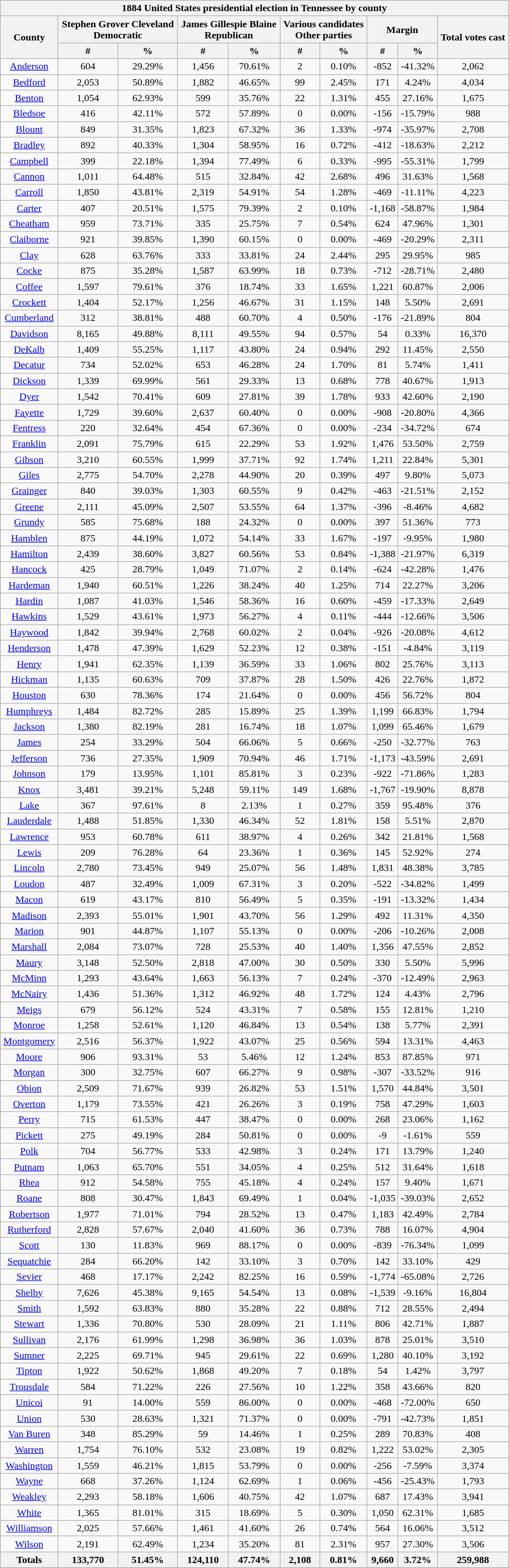<table width="65%" class="wikitable sortable mw-collapsible mw-collapsed" style="text-align:center">
<tr>
<th colspan="10">1884 United States presidential election in Tennessee by county</th>
</tr>
<tr>
<th style="text-align:center;" rowspan="2">County</th>
<th style="text-align:center;" colspan="2">Stephen Grover Cleveland<br>Democratic</th>
<th style="text-align:center;" colspan="2">James Gillespie Blaine<br>Republican</th>
<th style="text-align:center;" colspan="2">Various candidates<br>Other parties</th>
<th style="text-align:center;" colspan="2">Margin</th>
<th style="text-align:center;" rowspan="2" data-sort-type="number">Total votes cast</th>
</tr>
<tr>
<th data-sort-type="number">#</th>
<th data-sort-type="number">%</th>
<th data-sort-type="number">#</th>
<th data-sort-type="number">%</th>
<th data-sort-type="number">#</th>
<th data-sort-type="number">%</th>
<th data-sort-type="number">#</th>
<th data-sort-type="number">%</th>
</tr>
<tr style="text-align:center;">
<td><a href='#'>Anderson</a></td>
<td>604</td>
<td>29.29%</td>
<td>1,456</td>
<td>70.61%</td>
<td>2</td>
<td>0.10%</td>
<td>-852</td>
<td>-41.32%</td>
<td>2,062</td>
</tr>
<tr style="text-align:center;">
<td><a href='#'>Bedford</a></td>
<td>2,053</td>
<td>50.89%</td>
<td>1,882</td>
<td>46.65%</td>
<td>99</td>
<td>2.45%</td>
<td>171</td>
<td>4.24%</td>
<td>4,034</td>
</tr>
<tr style="text-align:center;">
<td><a href='#'>Benton</a></td>
<td>1,054</td>
<td>62.93%</td>
<td>599</td>
<td>35.76%</td>
<td>22</td>
<td>1.31%</td>
<td>455</td>
<td>27.16%</td>
<td>1,675</td>
</tr>
<tr style="text-align:center;">
<td><a href='#'>Bledsoe</a></td>
<td>416</td>
<td>42.11%</td>
<td>572</td>
<td>57.89%</td>
<td>0</td>
<td>0.00%</td>
<td>-156</td>
<td>-15.79%</td>
<td>988</td>
</tr>
<tr style="text-align:center;">
<td><a href='#'>Blount</a></td>
<td>849</td>
<td>31.35%</td>
<td>1,823</td>
<td>67.32%</td>
<td>36</td>
<td>1.33%</td>
<td>-974</td>
<td>-35.97%</td>
<td>2,708</td>
</tr>
<tr style="text-align:center;">
<td><a href='#'>Bradley</a></td>
<td>892</td>
<td>40.33%</td>
<td>1,304</td>
<td>58.95%</td>
<td>16</td>
<td>0.72%</td>
<td>-412</td>
<td>-18.63%</td>
<td>2,212</td>
</tr>
<tr style="text-align:center;">
<td><a href='#'>Campbell</a></td>
<td>399</td>
<td>22.18%</td>
<td>1,394</td>
<td>77.49%</td>
<td>6</td>
<td>0.33%</td>
<td>-995</td>
<td>-55.31%</td>
<td>1,799</td>
</tr>
<tr style="text-align:center;">
<td><a href='#'>Cannon</a></td>
<td>1,011</td>
<td>64.48%</td>
<td>515</td>
<td>32.84%</td>
<td>42</td>
<td>2.68%</td>
<td>496</td>
<td>31.63%</td>
<td>1,568</td>
</tr>
<tr style="text-align:center;">
<td><a href='#'>Carroll</a></td>
<td>1,850</td>
<td>43.81%</td>
<td>2,319</td>
<td>54.91%</td>
<td>54</td>
<td>1.28%</td>
<td>-469</td>
<td>-11.11%</td>
<td>4,223</td>
</tr>
<tr style="text-align:center;">
<td><a href='#'>Carter</a></td>
<td>407</td>
<td>20.51%</td>
<td>1,575</td>
<td>79.39%</td>
<td>2</td>
<td>0.10%</td>
<td>-1,168</td>
<td>-58.87%</td>
<td>1,984</td>
</tr>
<tr style="text-align:center;">
<td><a href='#'>Cheatham</a></td>
<td>959</td>
<td>73.71%</td>
<td>335</td>
<td>25.75%</td>
<td>7</td>
<td>0.54%</td>
<td>624</td>
<td>47.96%</td>
<td>1,301</td>
</tr>
<tr style="text-align:center;">
<td><a href='#'>Claiborne</a></td>
<td>921</td>
<td>39.85%</td>
<td>1,390</td>
<td>60.15%</td>
<td>0</td>
<td>0.00%</td>
<td>-469</td>
<td>-20.29%</td>
<td>2,311</td>
</tr>
<tr style="text-align:center;">
<td><a href='#'>Clay</a></td>
<td>628</td>
<td>63.76%</td>
<td>333</td>
<td>33.81%</td>
<td>24</td>
<td>2.44%</td>
<td>295</td>
<td>29.95%</td>
<td>985</td>
</tr>
<tr style="text-align:center;">
<td><a href='#'>Cocke</a></td>
<td>875</td>
<td>35.28%</td>
<td>1,587</td>
<td>63.99%</td>
<td>18</td>
<td>0.73%</td>
<td>-712</td>
<td>-28.71%</td>
<td>2,480</td>
</tr>
<tr style="text-align:center;">
<td><a href='#'>Coffee</a></td>
<td>1,597</td>
<td>79.61%</td>
<td>376</td>
<td>18.74%</td>
<td>33</td>
<td>1.65%</td>
<td>1,221</td>
<td>60.87%</td>
<td>2,006</td>
</tr>
<tr style="text-align:center;">
<td><a href='#'>Crockett</a></td>
<td>1,404</td>
<td>52.17%</td>
<td>1,256</td>
<td>46.67%</td>
<td>31</td>
<td>1.15%</td>
<td>148</td>
<td>5.50%</td>
<td>2,691</td>
</tr>
<tr style="text-align:center;">
<td><a href='#'>Cumberland</a></td>
<td>312</td>
<td>38.81%</td>
<td>488</td>
<td>60.70%</td>
<td>4</td>
<td>0.50%</td>
<td>-176</td>
<td>-21.89%</td>
<td>804</td>
</tr>
<tr style="text-align:center;">
<td><a href='#'>Davidson</a></td>
<td>8,165</td>
<td>49.88%</td>
<td>8,111</td>
<td>49.55%</td>
<td>94</td>
<td>0.57%</td>
<td>54</td>
<td>0.33%</td>
<td>16,370</td>
</tr>
<tr style="text-align:center;">
<td><a href='#'>DeKalb</a></td>
<td>1,409</td>
<td>55.25%</td>
<td>1,117</td>
<td>43.80%</td>
<td>24</td>
<td>0.94%</td>
<td>292</td>
<td>11.45%</td>
<td>2,550</td>
</tr>
<tr style="text-align:center;">
<td><a href='#'>Decatur</a></td>
<td>734</td>
<td>52.02%</td>
<td>653</td>
<td>46.28%</td>
<td>24</td>
<td>1.70%</td>
<td>81</td>
<td>5.74%</td>
<td>1,411</td>
</tr>
<tr style="text-align:center;">
<td><a href='#'>Dickson</a></td>
<td>1,339</td>
<td>69.99%</td>
<td>561</td>
<td>29.33%</td>
<td>13</td>
<td>0.68%</td>
<td>778</td>
<td>40.67%</td>
<td>1,913</td>
</tr>
<tr style="text-align:center;">
<td><a href='#'>Dyer</a></td>
<td>1,542</td>
<td>70.41%</td>
<td>609</td>
<td>27.81%</td>
<td>39</td>
<td>1.78%</td>
<td>933</td>
<td>42.60%</td>
<td>2,190</td>
</tr>
<tr style="text-align:center;">
<td><a href='#'>Fayette</a></td>
<td>1,729</td>
<td>39.60%</td>
<td>2,637</td>
<td>60.40%</td>
<td>0</td>
<td>0.00%</td>
<td>-908</td>
<td>-20.80%</td>
<td>4,366</td>
</tr>
<tr style="text-align:center;">
<td><a href='#'>Fentress</a></td>
<td>220</td>
<td>32.64%</td>
<td>454</td>
<td>67.36%</td>
<td>0</td>
<td>0.00%</td>
<td>-234</td>
<td>-34.72%</td>
<td>674</td>
</tr>
<tr style="text-align:center;">
<td><a href='#'>Franklin</a></td>
<td>2,091</td>
<td>75.79%</td>
<td>615</td>
<td>22.29%</td>
<td>53</td>
<td>1.92%</td>
<td>1,476</td>
<td>53.50%</td>
<td>2,759</td>
</tr>
<tr style="text-align:center;">
<td><a href='#'>Gibson</a></td>
<td>3,210</td>
<td>60.55%</td>
<td>1,999</td>
<td>37.71%</td>
<td>92</td>
<td>1.74%</td>
<td>1,211</td>
<td>22.84%</td>
<td>5,301</td>
</tr>
<tr style="text-align:center;">
<td><a href='#'>Giles</a></td>
<td>2,775</td>
<td>54.70%</td>
<td>2,278</td>
<td>44.90%</td>
<td>20</td>
<td>0.39%</td>
<td>497</td>
<td>9.80%</td>
<td>5,073</td>
</tr>
<tr style="text-align:center;">
<td><a href='#'>Grainger</a></td>
<td>840</td>
<td>39.03%</td>
<td>1,303</td>
<td>60.55%</td>
<td>9</td>
<td>0.42%</td>
<td>-463</td>
<td>-21.51%</td>
<td>2,152</td>
</tr>
<tr style="text-align:center;">
<td><a href='#'>Greene</a></td>
<td>2,111</td>
<td>45.09%</td>
<td>2,507</td>
<td>53.55%</td>
<td>64</td>
<td>1.37%</td>
<td>-396</td>
<td>-8.46%</td>
<td>4,682</td>
</tr>
<tr style="text-align:center;">
<td><a href='#'>Grundy</a></td>
<td>585</td>
<td>75.68%</td>
<td>188</td>
<td>24.32%</td>
<td>0</td>
<td>0.00%</td>
<td>397</td>
<td>51.36%</td>
<td>773</td>
</tr>
<tr style="text-align:center;">
<td><a href='#'>Hamblen</a></td>
<td>875</td>
<td>44.19%</td>
<td>1,072</td>
<td>54.14%</td>
<td>33</td>
<td>1.67%</td>
<td>-197</td>
<td>-9.95%</td>
<td>1,980</td>
</tr>
<tr style="text-align:center;">
<td><a href='#'>Hamilton</a></td>
<td>2,439</td>
<td>38.60%</td>
<td>3,827</td>
<td>60.56%</td>
<td>53</td>
<td>0.84%</td>
<td>-1,388</td>
<td>-21.97%</td>
<td>6,319</td>
</tr>
<tr style="text-align:center;">
<td><a href='#'>Hancock</a></td>
<td>425</td>
<td>28.79%</td>
<td>1,049</td>
<td>71.07%</td>
<td>2</td>
<td>0.14%</td>
<td>-624</td>
<td>-42.28%</td>
<td>1,476</td>
</tr>
<tr style="text-align:center;">
<td><a href='#'>Hardeman</a></td>
<td>1,940</td>
<td>60.51%</td>
<td>1,226</td>
<td>38.24%</td>
<td>40</td>
<td>1.25%</td>
<td>714</td>
<td>22.27%</td>
<td>3,206</td>
</tr>
<tr style="text-align:center;">
<td><a href='#'>Hardin</a></td>
<td>1,087</td>
<td>41.03%</td>
<td>1,546</td>
<td>58.36%</td>
<td>16</td>
<td>0.60%</td>
<td>-459</td>
<td>-17.33%</td>
<td>2,649</td>
</tr>
<tr style="text-align:center;">
<td><a href='#'>Hawkins</a></td>
<td>1,529</td>
<td>43.61%</td>
<td>1,973</td>
<td>56.27%</td>
<td>4</td>
<td>0.11%</td>
<td>-444</td>
<td>-12.66%</td>
<td>3,506</td>
</tr>
<tr style="text-align:center;">
<td><a href='#'>Haywood</a></td>
<td>1,842</td>
<td>39.94%</td>
<td>2,768</td>
<td>60.02%</td>
<td>2</td>
<td>0.04%</td>
<td>-926</td>
<td>-20.08%</td>
<td>4,612</td>
</tr>
<tr style="text-align:center;">
<td><a href='#'>Henderson</a></td>
<td>1,478</td>
<td>47.39%</td>
<td>1,629</td>
<td>52.23%</td>
<td>12</td>
<td>0.38%</td>
<td>-151</td>
<td>-4.84%</td>
<td>3,119</td>
</tr>
<tr style="text-align:center;">
<td><a href='#'>Henry</a></td>
<td>1,941</td>
<td>62.35%</td>
<td>1,139</td>
<td>36.59%</td>
<td>33</td>
<td>1.06%</td>
<td>802</td>
<td>25.76%</td>
<td>3,113</td>
</tr>
<tr style="text-align:center;">
<td><a href='#'>Hickman</a></td>
<td>1,135</td>
<td>60.63%</td>
<td>709</td>
<td>37.87%</td>
<td>28</td>
<td>1.50%</td>
<td>426</td>
<td>22.76%</td>
<td>1,872</td>
</tr>
<tr style="text-align:center;">
<td><a href='#'>Houston</a></td>
<td>630</td>
<td>78.36%</td>
<td>174</td>
<td>21.64%</td>
<td>0</td>
<td>0.00%</td>
<td>456</td>
<td>56.72%</td>
<td>804</td>
</tr>
<tr style="text-align:center;">
<td><a href='#'>Humphreys</a></td>
<td>1,484</td>
<td>82.72%</td>
<td>285</td>
<td>15.89%</td>
<td>25</td>
<td>1.39%</td>
<td>1,199</td>
<td>66.83%</td>
<td>1,794</td>
</tr>
<tr style="text-align:center;">
<td><a href='#'>Jackson</a></td>
<td>1,380</td>
<td>82.19%</td>
<td>281</td>
<td>16.74%</td>
<td>18</td>
<td>1.07%</td>
<td>1,099</td>
<td>65.46%</td>
<td>1,679</td>
</tr>
<tr style="text-align:center;">
<td><a href='#'>James</a></td>
<td>254</td>
<td>33.29%</td>
<td>504</td>
<td>66.06%</td>
<td>5</td>
<td>0.66%</td>
<td>-250</td>
<td>-32.77%</td>
<td>763</td>
</tr>
<tr style="text-align:center;">
<td><a href='#'>Jefferson</a></td>
<td>736</td>
<td>27.35%</td>
<td>1,909</td>
<td>70.94%</td>
<td>46</td>
<td>1.71%</td>
<td>-1,173</td>
<td>-43.59%</td>
<td>2,691</td>
</tr>
<tr style="text-align:center;">
<td><a href='#'>Johnson</a></td>
<td>179</td>
<td>13.95%</td>
<td>1,101</td>
<td>85.81%</td>
<td>3</td>
<td>0.23%</td>
<td>-922</td>
<td>-71.86%</td>
<td>1,283</td>
</tr>
<tr style="text-align:center;">
<td><a href='#'>Knox</a></td>
<td>3,481</td>
<td>39.21%</td>
<td>5,248</td>
<td>59.11%</td>
<td>149</td>
<td>1.68%</td>
<td>-1,767</td>
<td>-19.90%</td>
<td>8,878</td>
</tr>
<tr style="text-align:center;">
<td><a href='#'>Lake</a></td>
<td>367</td>
<td>97.61%</td>
<td>8</td>
<td>2.13%</td>
<td>1</td>
<td>0.27%</td>
<td>359</td>
<td>95.48%</td>
<td>376</td>
</tr>
<tr style="text-align:center;">
<td><a href='#'>Lauderdale</a></td>
<td>1,488</td>
<td>51.85%</td>
<td>1,330</td>
<td>46.34%</td>
<td>52</td>
<td>1.81%</td>
<td>158</td>
<td>5.51%</td>
<td>2,870</td>
</tr>
<tr style="text-align:center;">
<td><a href='#'>Lawrence</a></td>
<td>953</td>
<td>60.78%</td>
<td>611</td>
<td>38.97%</td>
<td>4</td>
<td>0.26%</td>
<td>342</td>
<td>21.81%</td>
<td>1,568</td>
</tr>
<tr style="text-align:center;">
<td><a href='#'>Lewis</a></td>
<td>209</td>
<td>76.28%</td>
<td>64</td>
<td>23.36%</td>
<td>1</td>
<td>0.36%</td>
<td>145</td>
<td>52.92%</td>
<td>274</td>
</tr>
<tr style="text-align:center;">
<td><a href='#'>Lincoln</a></td>
<td>2,780</td>
<td>73.45%</td>
<td>949</td>
<td>25.07%</td>
<td>56</td>
<td>1.48%</td>
<td>1,831</td>
<td>48.38%</td>
<td>3,785</td>
</tr>
<tr style="text-align:center;">
<td><a href='#'>Loudon</a></td>
<td>487</td>
<td>32.49%</td>
<td>1,009</td>
<td>67.31%</td>
<td>3</td>
<td>0.20%</td>
<td>-522</td>
<td>-34.82%</td>
<td>1,499</td>
</tr>
<tr style="text-align:center;">
<td><a href='#'>Macon</a></td>
<td>619</td>
<td>43.17%</td>
<td>810</td>
<td>56.49%</td>
<td>5</td>
<td>0.35%</td>
<td>-191</td>
<td>-13.32%</td>
<td>1,434</td>
</tr>
<tr style="text-align:center;">
<td><a href='#'>Madison</a></td>
<td>2,393</td>
<td>55.01%</td>
<td>1,901</td>
<td>43.70%</td>
<td>56</td>
<td>1.29%</td>
<td>492</td>
<td>11.31%</td>
<td>4,350</td>
</tr>
<tr style="text-align:center;">
<td><a href='#'>Marion</a></td>
<td>901</td>
<td>44.87%</td>
<td>1,107</td>
<td>55.13%</td>
<td>0</td>
<td>0.00%</td>
<td>-206</td>
<td>-10.26%</td>
<td>2,008</td>
</tr>
<tr style="text-align:center;">
<td><a href='#'>Marshall</a></td>
<td>2,084</td>
<td>73.07%</td>
<td>728</td>
<td>25.53%</td>
<td>40</td>
<td>1.40%</td>
<td>1,356</td>
<td>47.55%</td>
<td>2,852</td>
</tr>
<tr style="text-align:center;">
<td><a href='#'>Maury</a></td>
<td>3,148</td>
<td>52.50%</td>
<td>2,818</td>
<td>47.00%</td>
<td>30</td>
<td>0.50%</td>
<td>330</td>
<td>5.50%</td>
<td>5,996</td>
</tr>
<tr style="text-align:center;">
<td><a href='#'>McMinn</a></td>
<td>1,293</td>
<td>43.64%</td>
<td>1,663</td>
<td>56.13%</td>
<td>7</td>
<td>0.24%</td>
<td>-370</td>
<td>-12.49%</td>
<td>2,963</td>
</tr>
<tr style="text-align:center;">
<td><a href='#'>McNairy</a></td>
<td>1,436</td>
<td>51.36%</td>
<td>1,312</td>
<td>46.92%</td>
<td>48</td>
<td>1.72%</td>
<td>124</td>
<td>4.43%</td>
<td>2,796</td>
</tr>
<tr style="text-align:center;">
<td><a href='#'>Meigs</a></td>
<td>679</td>
<td>56.12%</td>
<td>524</td>
<td>43.31%</td>
<td>7</td>
<td>0.58%</td>
<td>155</td>
<td>12.81%</td>
<td>1,210</td>
</tr>
<tr style="text-align:center;">
<td><a href='#'>Monroe</a></td>
<td>1,258</td>
<td>52.61%</td>
<td>1,120</td>
<td>46.84%</td>
<td>13</td>
<td>0.54%</td>
<td>138</td>
<td>5.77%</td>
<td>2,391</td>
</tr>
<tr style="text-align:center;">
<td><a href='#'>Montgomery</a></td>
<td>2,516</td>
<td>56.37%</td>
<td>1,922</td>
<td>43.07%</td>
<td>25</td>
<td>0.56%</td>
<td>594</td>
<td>13.31%</td>
<td>4,463</td>
</tr>
<tr style="text-align:center;">
<td><a href='#'>Moore</a></td>
<td>906</td>
<td>93.31%</td>
<td>53</td>
<td>5.46%</td>
<td>12</td>
<td>1.24%</td>
<td>853</td>
<td>87.85%</td>
<td>971</td>
</tr>
<tr style="text-align:center;">
<td><a href='#'>Morgan</a></td>
<td>300</td>
<td>32.75%</td>
<td>607</td>
<td>66.27%</td>
<td>9</td>
<td>0.98%</td>
<td>-307</td>
<td>-33.52%</td>
<td>916</td>
</tr>
<tr style="text-align:center;">
<td><a href='#'>Obion</a></td>
<td>2,509</td>
<td>71.67%</td>
<td>939</td>
<td>26.82%</td>
<td>53</td>
<td>1.51%</td>
<td>1,570</td>
<td>44.84%</td>
<td>3,501</td>
</tr>
<tr style="text-align:center;">
<td><a href='#'>Overton</a></td>
<td>1,179</td>
<td>73.55%</td>
<td>421</td>
<td>26.26%</td>
<td>3</td>
<td>0.19%</td>
<td>758</td>
<td>47.29%</td>
<td>1,603</td>
</tr>
<tr style="text-align:center;">
<td><a href='#'>Perry</a></td>
<td>715</td>
<td>61.53%</td>
<td>447</td>
<td>38.47%</td>
<td>0</td>
<td>0.00%</td>
<td>268</td>
<td>23.06%</td>
<td>1,162</td>
</tr>
<tr style="text-align:center;">
<td><a href='#'>Pickett</a></td>
<td>275</td>
<td>49.19%</td>
<td>284</td>
<td>50.81%</td>
<td>0</td>
<td>0.00%</td>
<td>-9</td>
<td>-1.61%</td>
<td>559</td>
</tr>
<tr style="text-align:center;">
<td><a href='#'>Polk</a></td>
<td>704</td>
<td>56.77%</td>
<td>533</td>
<td>42.98%</td>
<td>3</td>
<td>0.24%</td>
<td>171</td>
<td>13.79%</td>
<td>1,240</td>
</tr>
<tr style="text-align:center;">
<td><a href='#'>Putnam</a></td>
<td>1,063</td>
<td>65.70%</td>
<td>551</td>
<td>34.05%</td>
<td>4</td>
<td>0.25%</td>
<td>512</td>
<td>31.64%</td>
<td>1,618</td>
</tr>
<tr style="text-align:center;">
<td><a href='#'>Rhea</a></td>
<td>912</td>
<td>54.58%</td>
<td>755</td>
<td>45.18%</td>
<td>4</td>
<td>0.24%</td>
<td>157</td>
<td>9.40%</td>
<td>1,671</td>
</tr>
<tr style="text-align:center;">
<td><a href='#'>Roane</a></td>
<td>808</td>
<td>30.47%</td>
<td>1,843</td>
<td>69.49%</td>
<td>1</td>
<td>0.04%</td>
<td>-1,035</td>
<td>-39.03%</td>
<td>2,652</td>
</tr>
<tr style="text-align:center;">
<td><a href='#'>Robertson</a></td>
<td>1,977</td>
<td>71.01%</td>
<td>794</td>
<td>28.52%</td>
<td>13</td>
<td>0.47%</td>
<td>1,183</td>
<td>42.49%</td>
<td>2,784</td>
</tr>
<tr style="text-align:center;">
<td><a href='#'>Rutherford</a></td>
<td>2,828</td>
<td>57.67%</td>
<td>2,040</td>
<td>41.60%</td>
<td>36</td>
<td>0.73%</td>
<td>788</td>
<td>16.07%</td>
<td>4,904</td>
</tr>
<tr style="text-align:center;">
<td><a href='#'>Scott</a></td>
<td>130</td>
<td>11.83%</td>
<td>969</td>
<td>88.17%</td>
<td>0</td>
<td>0.00%</td>
<td>-839</td>
<td>-76.34%</td>
<td>1,099</td>
</tr>
<tr style="text-align:center;">
<td><a href='#'>Sequatchie</a></td>
<td>284</td>
<td>66.20%</td>
<td>142</td>
<td>33.10%</td>
<td>3</td>
<td>0.70%</td>
<td>142</td>
<td>33.10%</td>
<td>429</td>
</tr>
<tr style="text-align:center;">
<td><a href='#'>Sevier</a></td>
<td>468</td>
<td>17.17%</td>
<td>2,242</td>
<td>82.25%</td>
<td>16</td>
<td>0.59%</td>
<td>-1,774</td>
<td>-65.08%</td>
<td>2,726</td>
</tr>
<tr style="text-align:center;">
<td><a href='#'>Shelby</a></td>
<td>7,626</td>
<td>45.38%</td>
<td>9,165</td>
<td>54.54%</td>
<td>13</td>
<td>0.08%</td>
<td>-1,539</td>
<td>-9.16%</td>
<td>16,804</td>
</tr>
<tr style="text-align:center;">
<td><a href='#'>Smith</a></td>
<td>1,592</td>
<td>63.83%</td>
<td>880</td>
<td>35.28%</td>
<td>22</td>
<td>0.88%</td>
<td>712</td>
<td>28.55%</td>
<td>2,494</td>
</tr>
<tr style="text-align:center;">
<td><a href='#'>Stewart</a></td>
<td>1,336</td>
<td>70.80%</td>
<td>530</td>
<td>28.09%</td>
<td>21</td>
<td>1.11%</td>
<td>806</td>
<td>42.71%</td>
<td>1,887</td>
</tr>
<tr style="text-align:center;">
<td><a href='#'>Sullivan</a></td>
<td>2,176</td>
<td>61.99%</td>
<td>1,298</td>
<td>36.98%</td>
<td>36</td>
<td>1.03%</td>
<td>878</td>
<td>25.01%</td>
<td>3,510</td>
</tr>
<tr style="text-align:center;">
<td><a href='#'>Sumner</a></td>
<td>2,225</td>
<td>69.71%</td>
<td>945</td>
<td>29.61%</td>
<td>22</td>
<td>0.69%</td>
<td>1,280</td>
<td>40.10%</td>
<td>3,192</td>
</tr>
<tr style="text-align:center;">
<td><a href='#'>Tipton</a></td>
<td>1,922</td>
<td>50.62%</td>
<td>1,868</td>
<td>49.20%</td>
<td>7</td>
<td>0.18%</td>
<td>54</td>
<td>1.42%</td>
<td>3,797</td>
</tr>
<tr style="text-align:center;">
<td><a href='#'>Trousdale</a></td>
<td>584</td>
<td>71.22%</td>
<td>226</td>
<td>27.56%</td>
<td>10</td>
<td>1.22%</td>
<td>358</td>
<td>43.66%</td>
<td>820</td>
</tr>
<tr style="text-align:center;">
<td><a href='#'>Unicoi</a></td>
<td>91</td>
<td>14.00%</td>
<td>559</td>
<td>86.00%</td>
<td>0</td>
<td>0.00%</td>
<td>-468</td>
<td>-72.00%</td>
<td>650</td>
</tr>
<tr style="text-align:center;">
<td><a href='#'>Union</a></td>
<td>530</td>
<td>28.63%</td>
<td>1,321</td>
<td>71.37%</td>
<td>0</td>
<td>0.00%</td>
<td>-791</td>
<td>-42.73%</td>
<td>1,851</td>
</tr>
<tr style="text-align:center;">
<td><a href='#'>Van Buren</a></td>
<td>348</td>
<td>85.29%</td>
<td>59</td>
<td>14.46%</td>
<td>1</td>
<td>0.25%</td>
<td>289</td>
<td>70.83%</td>
<td>408</td>
</tr>
<tr style="text-align:center;">
<td><a href='#'>Warren</a></td>
<td>1,754</td>
<td>76.10%</td>
<td>532</td>
<td>23.08%</td>
<td>19</td>
<td>0.82%</td>
<td>1,222</td>
<td>53.02%</td>
<td>2,305</td>
</tr>
<tr style="text-align:center;">
<td><a href='#'>Washington</a></td>
<td>1,559</td>
<td>46.21%</td>
<td>1,815</td>
<td>53.79%</td>
<td>0</td>
<td>0.00%</td>
<td>-256</td>
<td>-7.59%</td>
<td>3,374</td>
</tr>
<tr style="text-align:center;">
<td><a href='#'>Wayne</a></td>
<td>668</td>
<td>37.26%</td>
<td>1,124</td>
<td>62.69%</td>
<td>1</td>
<td>0.06%</td>
<td>-456</td>
<td>-25.43%</td>
<td>1,793</td>
</tr>
<tr style="text-align:center;">
<td><a href='#'>Weakley</a></td>
<td>2,293</td>
<td>58.18%</td>
<td>1,606</td>
<td>40.75%</td>
<td>42</td>
<td>1.07%</td>
<td>687</td>
<td>17.43%</td>
<td>3,941</td>
</tr>
<tr style="text-align:center;">
<td><a href='#'>White</a></td>
<td>1,365</td>
<td>81.01%</td>
<td>315</td>
<td>18.69%</td>
<td>5</td>
<td>0.30%</td>
<td>1,050</td>
<td>62.31%</td>
<td>1,685</td>
</tr>
<tr style="text-align:center;">
<td><a href='#'>Williamson</a></td>
<td>2,025</td>
<td>57.66%</td>
<td>1,461</td>
<td>41.60%</td>
<td>26</td>
<td>0.74%</td>
<td>564</td>
<td>16.06%</td>
<td>3,512</td>
</tr>
<tr style="text-align:center;">
<td><a href='#'>Wilson</a></td>
<td>2,191</td>
<td>62.49%</td>
<td>1,234</td>
<td>35.20%</td>
<td>81</td>
<td>2.31%</td>
<td>957</td>
<td>27.30%</td>
<td>3,506</td>
</tr>
<tr style="text-align:center;">
<th>Totals</th>
<th>133,770</th>
<th>51.45%</th>
<th>124,110</th>
<th>47.74%</th>
<th>2,108</th>
<th>0.81%</th>
<th>9,660</th>
<th>3.72%</th>
<th>259,988</th>
</tr>
</table>
